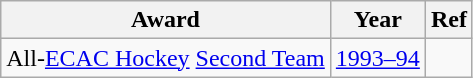<table class="wikitable">
<tr>
<th>Award</th>
<th>Year</th>
<th>Ref</th>
</tr>
<tr>
<td>All-<a href='#'>ECAC Hockey</a> <a href='#'>Second Team</a></td>
<td><a href='#'>1993–94</a></td>
<td></td>
</tr>
</table>
